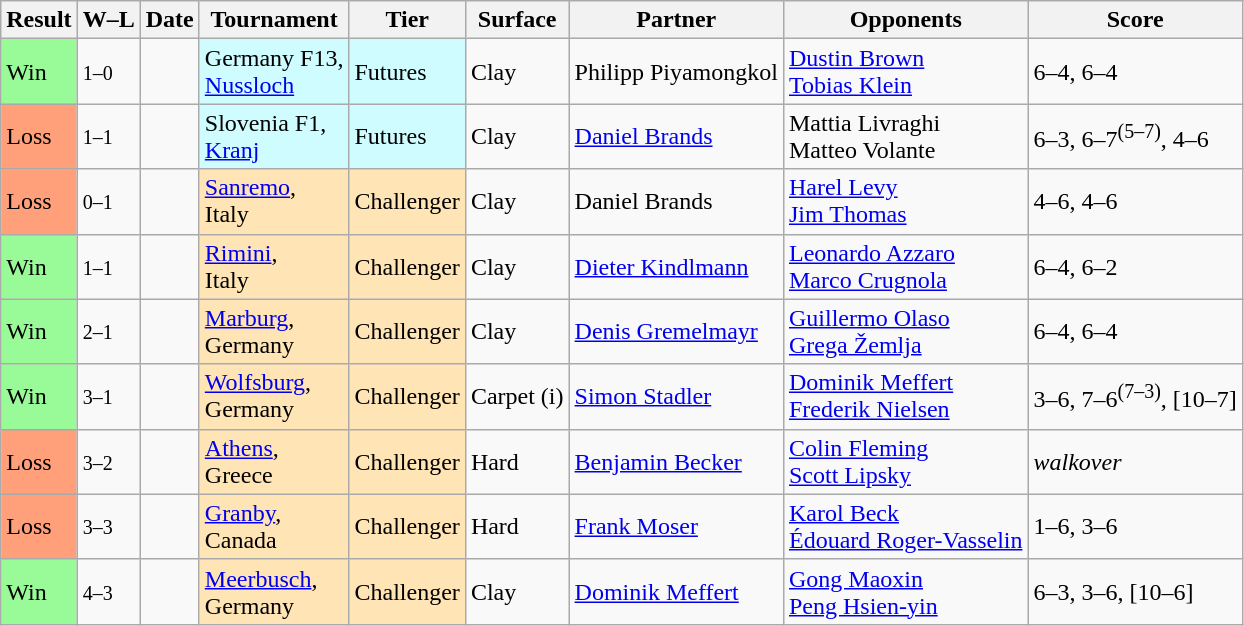<table class="sortable wikitable nowrap">
<tr>
<th>Result</th>
<th class="unsortable">W–L</th>
<th>Date</th>
<th>Tournament</th>
<th>Tier</th>
<th>Surface</th>
<th>Partner</th>
<th>Opponents</th>
<th class="unsortable">Score</th>
</tr>
<tr>
<td bgcolor=98fb98>Win</td>
<td><small>1–0</small></td>
<td></td>
<td bgcolor=cffcff>Germany F13, <br> <a href='#'>Nussloch</a></td>
<td bgcolor=cffcff>Futures</td>
<td>Clay</td>
<td> Philipp Piyamongkol</td>
<td> <a href='#'>Dustin Brown</a><br> <a href='#'>Tobias Klein</a></td>
<td>6–4, 6–4</td>
</tr>
<tr>
<td bgcolor=ffa07a>Loss</td>
<td><small>1–1</small></td>
<td></td>
<td bgcolor=cffcff>Slovenia F1, <br> <a href='#'>Kranj</a></td>
<td bgcolor=cffcff>Futures</td>
<td>Clay</td>
<td> <a href='#'>Daniel Brands</a></td>
<td> Mattia Livraghi<br> Matteo Volante</td>
<td>6–3, 6–7<sup>(5–7)</sup>, 4–6</td>
</tr>
<tr>
<td bgcolor=ffa07a>Loss</td>
<td><small>0–1</small></td>
<td></td>
<td bgcolor=moccasin><a href='#'>Sanremo</a>, <br> Italy</td>
<td bgcolor=moccasin>Challenger</td>
<td>Clay</td>
<td> Daniel Brands</td>
<td> <a href='#'>Harel Levy</a><br> <a href='#'>Jim Thomas</a></td>
<td>4–6, 4–6</td>
</tr>
<tr>
<td bgcolor=98fb98>Win</td>
<td><small>1–1</small></td>
<td><a href='#'></a></td>
<td bgcolor=moccasin><a href='#'>Rimini</a>, <br> Italy</td>
<td bgcolor=moccasin>Challenger</td>
<td>Clay</td>
<td> <a href='#'>Dieter Kindlmann</a></td>
<td> <a href='#'>Leonardo Azzaro</a><br> <a href='#'>Marco Crugnola</a></td>
<td>6–4, 6–2</td>
</tr>
<tr>
<td bgcolor=98fb98>Win</td>
<td><small>2–1</small></td>
<td><a href='#'></a></td>
<td bgcolor=moccasin><a href='#'>Marburg</a>, <br> Germany</td>
<td bgcolor=moccasin>Challenger</td>
<td>Clay</td>
<td> <a href='#'>Denis Gremelmayr</a></td>
<td> <a href='#'>Guillermo Olaso</a><br> <a href='#'>Grega Žemlja</a></td>
<td>6–4, 6–4</td>
</tr>
<tr>
<td bgcolor=98fb98>Win</td>
<td><small>3–1</small></td>
<td><a href='#'></a></td>
<td bgcolor=moccasin><a href='#'>Wolfsburg</a>, <br> Germany</td>
<td bgcolor=moccasin>Challenger</td>
<td>Carpet (i)</td>
<td> <a href='#'>Simon Stadler</a></td>
<td> <a href='#'>Dominik Meffert</a><br> <a href='#'>Frederik Nielsen</a></td>
<td>3–6, 7–6<sup>(7–3)</sup>, [10–7]</td>
</tr>
<tr>
<td bgcolor=ffa07a>Loss</td>
<td><small>3–2</small></td>
<td><a href='#'></a></td>
<td bgcolor=moccasin><a href='#'>Athens</a>, <br> Greece</td>
<td bgcolor=moccasin>Challenger</td>
<td>Hard</td>
<td> <a href='#'>Benjamin Becker</a></td>
<td> <a href='#'>Colin Fleming</a><br> <a href='#'>Scott Lipsky</a></td>
<td><em>walkover</em></td>
</tr>
<tr>
<td bgcolor=ffa07a>Loss</td>
<td><small>3–3</small></td>
<td><a href='#'></a></td>
<td bgcolor=moccasin><a href='#'>Granby</a>, <br> Canada</td>
<td bgcolor=moccasin>Challenger</td>
<td>Hard</td>
<td> <a href='#'>Frank Moser</a></td>
<td> <a href='#'>Karol Beck</a><br> <a href='#'>Édouard Roger-Vasselin</a></td>
<td>1–6, 3–6</td>
</tr>
<tr>
<td bgcolor=98fb98>Win</td>
<td><small>4–3</small></td>
<td><a href='#'></a></td>
<td bgcolor=moccasin><a href='#'>Meerbusch</a>, <br> Germany</td>
<td bgcolor=moccasin>Challenger</td>
<td>Clay</td>
<td> <a href='#'>Dominik Meffert</a></td>
<td> <a href='#'>Gong Maoxin</a><br> <a href='#'>Peng Hsien-yin</a></td>
<td>6–3, 3–6, [10–6]</td>
</tr>
</table>
